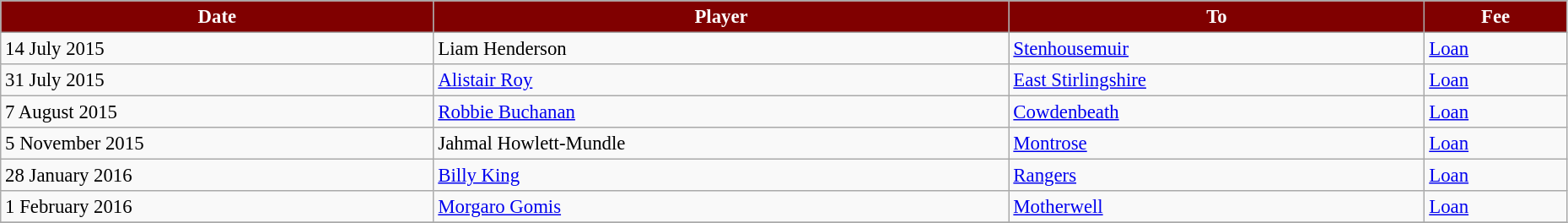<table class="wikitable" style="text-align:left; font-size:95%;width:98%;">
<tr>
<th style="background:maroon; color:white;">Date</th>
<th style="background:maroon; color:white;">Player</th>
<th style="background:maroon; color:white;">To</th>
<th style="background:maroon; color:white;">Fee</th>
</tr>
<tr>
<td>14 July 2015</td>
<td> Liam Henderson</td>
<td> <a href='#'>Stenhousemuir</a></td>
<td><a href='#'>Loan</a></td>
</tr>
<tr>
<td>31 July 2015</td>
<td> <a href='#'>Alistair Roy</a></td>
<td> <a href='#'>East Stirlingshire</a></td>
<td><a href='#'>Loan</a></td>
</tr>
<tr>
<td>7 August 2015</td>
<td> <a href='#'>Robbie Buchanan</a></td>
<td> <a href='#'>Cowdenbeath</a></td>
<td><a href='#'>Loan</a></td>
</tr>
<tr>
<td>5 November 2015</td>
<td> Jahmal Howlett-Mundle</td>
<td> <a href='#'>Montrose</a></td>
<td><a href='#'>Loan</a></td>
</tr>
<tr>
<td>28 January 2016</td>
<td> <a href='#'>Billy King</a></td>
<td> <a href='#'>Rangers</a></td>
<td><a href='#'>Loan</a></td>
</tr>
<tr>
<td>1 February 2016</td>
<td> <a href='#'>Morgaro Gomis</a></td>
<td> <a href='#'>Motherwell</a></td>
<td><a href='#'>Loan</a></td>
</tr>
<tr>
</tr>
</table>
